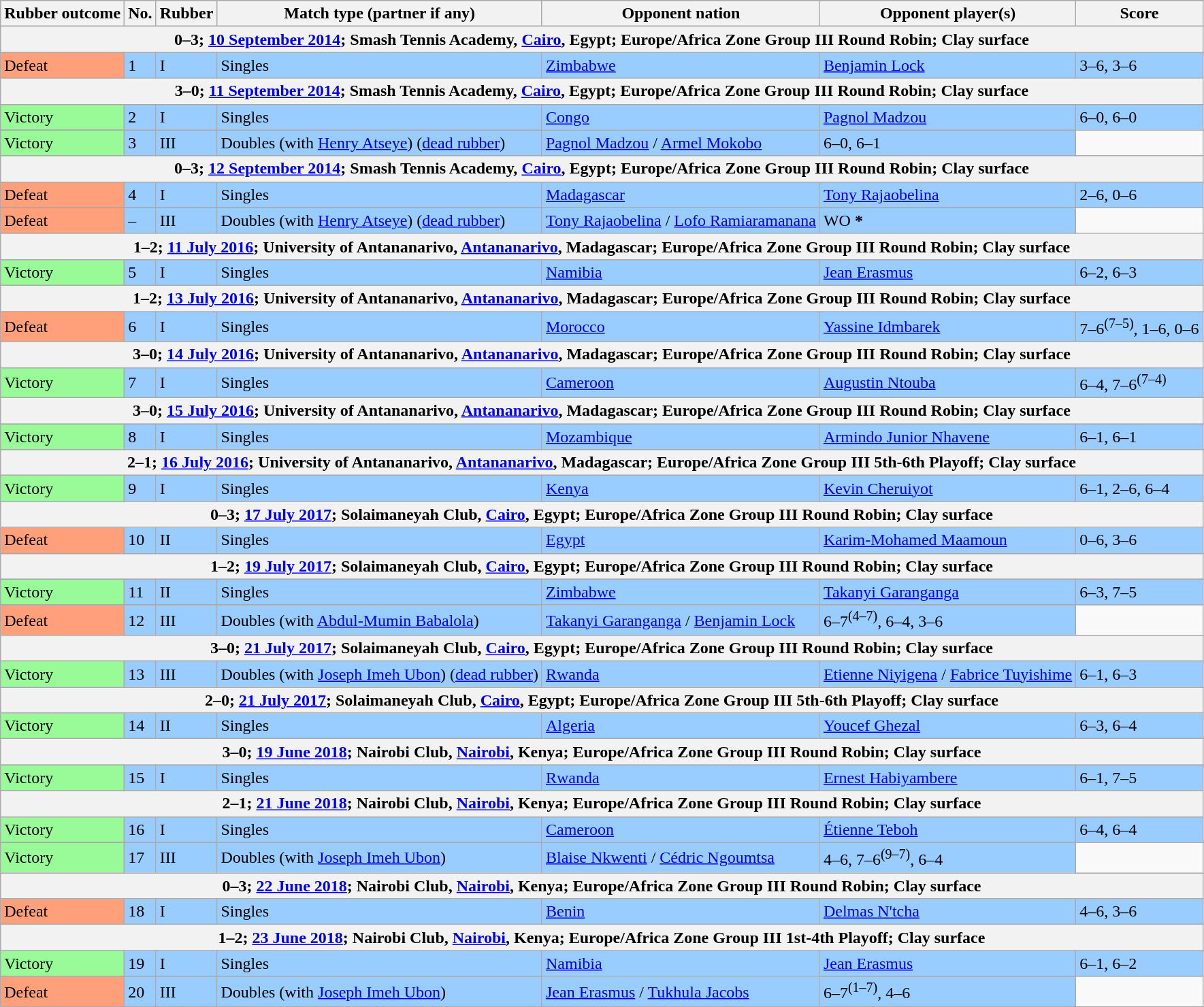<table class=wikitable>
<tr>
<th>Rubber outcome</th>
<th>No.</th>
<th>Rubber</th>
<th>Match type (partner if any)</th>
<th>Opponent nation</th>
<th>Opponent player(s)</th>
<th>Score</th>
</tr>
<tr>
<th colspan=7>0–3; <a href='#'>10 September 2014</a>; Smash Tennis Academy, <a href='#'>Cairo</a>, Egypt; Europe/Africa Zone Group III Round Robin; Clay surface</th>
</tr>
<tr bgcolor=#99CCFF>
<td bgcolor=FFA07A>Defeat</td>
<td>1</td>
<td>I</td>
<td>Singles</td>
<td> <a href='#'>Zimbabwe</a></td>
<td><a href='#'>Benjamin Lock</a></td>
<td>3–6, 3–6</td>
</tr>
<tr>
<th colspan=7>3–0; <a href='#'>11 September 2014</a>; Smash Tennis Academy, <a href='#'>Cairo</a>, Egypt; Europe/Africa Zone Group III Round Robin; Clay surface</th>
</tr>
<tr bgcolor=#99CCFF>
<td bgcolor=98FB98>Victory</td>
<td>2</td>
<td>I</td>
<td>Singles</td>
<td rowspan=2> <a href='#'>Congo</a></td>
<td><a href='#'>Pagnol Madzou</a></td>
<td>6–0, 6–0</td>
</tr>
<tr>
</tr>
<tr bgcolor=#99CCFF>
<td bgcolor=98FB98>Victory</td>
<td>3</td>
<td>III</td>
<td>Doubles (with <a href='#'>Henry Atseye</a>) (<a href='#'>dead rubber</a>)</td>
<td><a href='#'>Pagnol Madzou</a> / <a href='#'>Armel Mokobo</a></td>
<td>6–0, 6–1</td>
</tr>
<tr>
<th colspan=7>0–3; <a href='#'>12 September 2014</a>; Smash Tennis Academy, <a href='#'>Cairo</a>, Egypt; Europe/Africa Zone Group III Round Robin; Clay surface</th>
</tr>
<tr bgcolor=#99CCFF>
<td bgcolor=FFA07A>Defeat</td>
<td>4</td>
<td>I</td>
<td>Singles</td>
<td rowspan=2> <a href='#'>Madagascar</a></td>
<td><a href='#'>Tony Rajaobelina</a></td>
<td>2–6, 0–6</td>
</tr>
<tr>
</tr>
<tr bgcolor=#99CCFF>
<td bgcolor=FFA07A>Defeat</td>
<td>–</td>
<td>III</td>
<td>Doubles (with <a href='#'>Henry Atseye</a>) (<a href='#'>dead rubber</a>)</td>
<td><a href='#'>Tony Rajaobelina</a> / <a href='#'>Lofo Ramiaramanana</a></td>
<td>WO <strong>*</strong></td>
</tr>
<tr>
<th colspan=7>1–2; <a href='#'>11 July 2016</a>; University of Antananarivo, <a href='#'>Antananarivo</a>, Madagascar; Europe/Africa Zone Group III Round Robin; Clay surface</th>
</tr>
<tr bgcolor=#99CCFF>
<td bgcolor=98FB98>Victory</td>
<td>5</td>
<td>I</td>
<td>Singles</td>
<td> <a href='#'>Namibia</a></td>
<td><a href='#'>Jean Erasmus</a></td>
<td>6–2, 6–3</td>
</tr>
<tr>
<th colspan=7>1–2; <a href='#'>13 July 2016</a>; University of Antananarivo, <a href='#'>Antananarivo</a>, Madagascar; Europe/Africa Zone Group III Round Robin; Clay surface</th>
</tr>
<tr bgcolor=#99CCFF>
<td bgcolor=FFA07A>Defeat</td>
<td>6</td>
<td>I</td>
<td>Singles</td>
<td> <a href='#'>Morocco</a></td>
<td><a href='#'>Yassine Idmbarek</a></td>
<td>7–6<sup>(7–5)</sup>, 1–6, 0–6</td>
</tr>
<tr>
<th colspan=7>3–0; <a href='#'>14 July 2016</a>; University of Antananarivo, <a href='#'>Antananarivo</a>, Madagascar; Europe/Africa Zone Group III Round Robin; Clay surface</th>
</tr>
<tr bgcolor=#99CCFF>
<td bgcolor=98FB98>Victory</td>
<td>7</td>
<td>I</td>
<td>Singles</td>
<td> <a href='#'>Cameroon</a></td>
<td><a href='#'>Augustin Ntouba</a></td>
<td>6–4, 7–6<sup>(7–4)</sup></td>
</tr>
<tr>
<th colspan=7>3–0; <a href='#'>15 July 2016</a>; University of Antananarivo, <a href='#'>Antananarivo</a>, Madagascar; Europe/Africa Zone Group III Round Robin; Clay surface</th>
</tr>
<tr bgcolor=#99CCFF>
<td bgcolor=98FB98>Victory</td>
<td>8</td>
<td>I</td>
<td>Singles</td>
<td> <a href='#'>Mozambique</a></td>
<td><a href='#'>Armindo Junior Nhavene</a></td>
<td>6–1, 6–1</td>
</tr>
<tr>
<th colspan=7>2–1; <a href='#'>16 July 2016</a>; University of Antananarivo, <a href='#'>Antananarivo</a>, Madagascar; Europe/Africa Zone Group III 5th-6th Playoff; Clay surface</th>
</tr>
<tr bgcolor=#99CCFF>
<td bgcolor=98FB98>Victory</td>
<td>9</td>
<td>I</td>
<td>Singles</td>
<td> <a href='#'>Kenya</a></td>
<td><a href='#'>Kevin Cheruiyot</a></td>
<td>6–1, 2–6, 6–4</td>
</tr>
<tr>
<th colspan=7>0–3; <a href='#'>17 July 2017</a>; Solaimaneyah Club, <a href='#'>Cairo</a>, Egypt; Europe/Africa Zone Group III Round Robin; Clay surface</th>
</tr>
<tr bgcolor=#99CCFF>
<td bgcolor=FFA07A>Defeat</td>
<td>10</td>
<td>II</td>
<td>Singles</td>
<td> <a href='#'>Egypt</a></td>
<td><a href='#'>Karim-Mohamed Maamoun</a></td>
<td>0–6, 3–6</td>
</tr>
<tr>
<th colspan=7>1–2; <a href='#'>19 July 2017</a>; Solaimaneyah Club, <a href='#'>Cairo</a>, Egypt; Europe/Africa Zone Group III Round Robin; Clay surface</th>
</tr>
<tr bgcolor=#99CCFF>
<td bgcolor=98FB98>Victory</td>
<td>11</td>
<td>II</td>
<td>Singles</td>
<td rowspan=2> <a href='#'>Zimbabwe</a></td>
<td><a href='#'>Takanyi Garanganga</a></td>
<td>6–3, 7–5</td>
</tr>
<tr>
</tr>
<tr bgcolor=#99CCFF>
<td bgcolor=FFA07A>Defeat</td>
<td>12</td>
<td>III</td>
<td>Doubles (with <a href='#'>Abdul-Mumin Babalola</a>)</td>
<td><a href='#'>Takanyi Garanganga</a> / <a href='#'>Benjamin Lock</a></td>
<td>6–7<sup>(4–7)</sup>, 6–4, 3–6</td>
</tr>
<tr>
<th colspan=7>3–0; <a href='#'>21 July 2017</a>; Solaimaneyah Club, <a href='#'>Cairo</a>, Egypt; Europe/Africa Zone Group III Round Robin; Clay surface</th>
</tr>
<tr bgcolor=#99CCFF>
<td bgcolor=98FB98>Victory</td>
<td>13</td>
<td>III</td>
<td>Doubles (with <a href='#'>Joseph Imeh Ubon</a>) (<a href='#'>dead rubber</a>)</td>
<td> <a href='#'>Rwanda</a></td>
<td><a href='#'>Etienne Niyigena</a> / <a href='#'>Fabrice Tuyishime</a></td>
<td>6–1, 6–3</td>
</tr>
<tr>
<th colspan=7>2–0; <a href='#'>21 July 2017</a>; Solaimaneyah Club, <a href='#'>Cairo</a>, Egypt; Europe/Africa Zone Group III 5th-6th Playoff; Clay surface</th>
</tr>
<tr bgcolor=#99CCFF>
<td bgcolor=98FB98>Victory</td>
<td>14</td>
<td>II</td>
<td>Singles</td>
<td> <a href='#'>Algeria</a></td>
<td><a href='#'>Youcef Ghezal</a></td>
<td>6–3, 6–4</td>
</tr>
<tr>
<th colspan=7>3–0; <a href='#'>19 June 2018</a>; Nairobi Club, <a href='#'>Nairobi</a>, Kenya; Europe/Africa Zone Group III Round Robin; Clay surface</th>
</tr>
<tr bgcolor=#99CCFF>
<td bgcolor=98FB98>Victory</td>
<td>15</td>
<td>I</td>
<td>Singles</td>
<td> <a href='#'>Rwanda</a></td>
<td><a href='#'>Ernest Habiyambere</a></td>
<td>6–1, 7–5</td>
</tr>
<tr>
<th colspan=7>2–1; <a href='#'>21 June 2018</a>; Nairobi Club, <a href='#'>Nairobi</a>, Kenya; Europe/Africa Zone Group III Round Robin; Clay surface</th>
</tr>
<tr bgcolor=#99CCFF>
<td bgcolor=98FB98>Victory</td>
<td>16</td>
<td>I</td>
<td>Singles</td>
<td rowspan=2> <a href='#'>Cameroon</a></td>
<td><a href='#'>Étienne Teboh</a></td>
<td>6–4, 6–4</td>
</tr>
<tr>
</tr>
<tr bgcolor=#99CCFF>
<td bgcolor=98FB98>Victory</td>
<td>17</td>
<td>III</td>
<td>Doubles (with <a href='#'>Joseph Imeh Ubon</a>)</td>
<td><a href='#'>Blaise Nkwenti</a> / <a href='#'>Cédric Ngoumtsa</a></td>
<td>4–6, 7–6<sup>(9–7)</sup>, 6–4</td>
</tr>
<tr>
<th colspan=7>0–3; <a href='#'>22 June 2018</a>; Nairobi Club, <a href='#'>Nairobi</a>, Kenya; Europe/Africa Zone Group III Round Robin; Clay surface</th>
</tr>
<tr bgcolor=#99CCFF>
<td bgcolor=FFA07A>Defeat</td>
<td>18</td>
<td>I</td>
<td>Singles</td>
<td> <a href='#'>Benin</a></td>
<td><a href='#'>Delmas N'tcha</a></td>
<td>4–6, 3–6</td>
</tr>
<tr>
<th colspan=7>1–2; <a href='#'>23 June 2018</a>; Nairobi Club, <a href='#'>Nairobi</a>, Kenya; Europe/Africa Zone Group III 1st-4th Playoff; Clay surface</th>
</tr>
<tr bgcolor=#99CCFF>
<td bgcolor=98FB98>Victory</td>
<td>19</td>
<td>I</td>
<td>Singles</td>
<td rowspan=2> <a href='#'>Namibia</a></td>
<td><a href='#'>Jean Erasmus</a></td>
<td>6–1, 6–2</td>
</tr>
<tr>
</tr>
<tr bgcolor=#99CCFF>
<td bgcolor=FFA07A>Defeat</td>
<td>20</td>
<td>III</td>
<td>Doubles (with <a href='#'>Joseph Imeh Ubon</a>)</td>
<td><a href='#'>Jean Erasmus</a> / <a href='#'>Tukhula Jacobs</a></td>
<td>6–7<sup>(1–7)</sup>, 4–6</td>
</tr>
</table>
